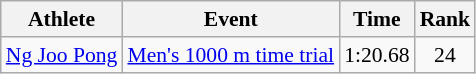<table class=wikitable style="font-size:90%;">
<tr>
<th>Athlete</th>
<th>Event</th>
<th>Time</th>
<th>Rank</th>
</tr>
<tr align=center>
<td align=left><a href='#'>Ng Joo Pong</a></td>
<td align=left><a href='#'>Men's 1000 m time trial</a></td>
<td>1:20.68</td>
<td>24</td>
</tr>
</table>
